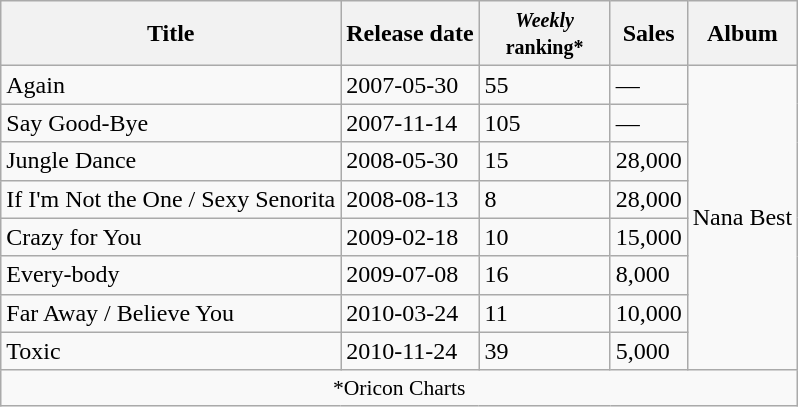<table class="wikitable">
<tr>
<th>Title</th>
<th>Release date</th>
<th width="80"><small><em>Weekly</em> ranking*</small></th>
<th>Sales</th>
<th>Album</th>
</tr>
<tr>
<td>Again</td>
<td>2007-05-30</td>
<td>55</td>
<td>—</td>
<td rowspan="8">Nana Best</td>
</tr>
<tr>
<td>Say Good-Bye</td>
<td>2007-11-14</td>
<td>105</td>
<td>—</td>
</tr>
<tr>
<td>Jungle Dance</td>
<td>2008-05-30</td>
<td>15</td>
<td>28,000</td>
</tr>
<tr>
<td>If I'm Not the One / Sexy Senorita</td>
<td>2008-08-13</td>
<td>8</td>
<td>28,000</td>
</tr>
<tr>
<td>Crazy for You</td>
<td>2009-02-18</td>
<td>10</td>
<td>15,000</td>
</tr>
<tr>
<td>Every-body</td>
<td>2009-07-08</td>
<td>16</td>
<td>8,000</td>
</tr>
<tr>
<td>Far Away / Believe You</td>
<td>2010-03-24</td>
<td>11</td>
<td>10,000</td>
</tr>
<tr>
<td>Toxic</td>
<td>2010-11-24</td>
<td>39</td>
<td>5,000</td>
</tr>
<tr>
<td align="center" colspan="6" style="font-size:90%">*Oricon Charts</td>
</tr>
</table>
